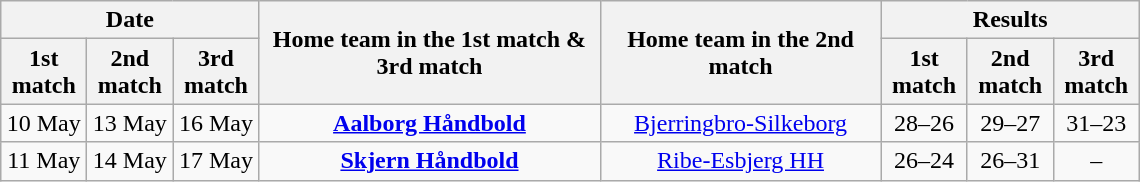<table class="wikitable" style="text-align:center; margin-left:1em;">
<tr>
<th colspan="3">Date</th>
<th rowspan="2" style="width:220px;">Home team in the 1st match & 3rd match</th>
<th rowspan="2" style="width:180px;">Home team in the 2nd match</th>
<th colspan="3">Results</th>
</tr>
<tr>
<th style="width:50px;">1st match</th>
<th style="width:50px;">2nd match</th>
<th style="width:50px;">3rd match</th>
<th style="width:50px;">1st match</th>
<th style="width:50px;">2nd match</th>
<th style="width:50px;">3rd match</th>
</tr>
<tr>
<td>10 May</td>
<td>13 May</td>
<td>16 May</td>
<td><strong><a href='#'>Aalborg Håndbold</a></strong></td>
<td><a href='#'>Bjerringbro-Silkeborg</a></td>
<td>28–26</td>
<td>29–27</td>
<td>31–23</td>
</tr>
<tr>
<td>11 May</td>
<td>14 May</td>
<td>17 May</td>
<td><strong><a href='#'>Skjern Håndbold</a></strong></td>
<td><a href='#'>Ribe-Esbjerg HH</a></td>
<td>26–24</td>
<td>26–31</td>
<td>–</td>
</tr>
</table>
